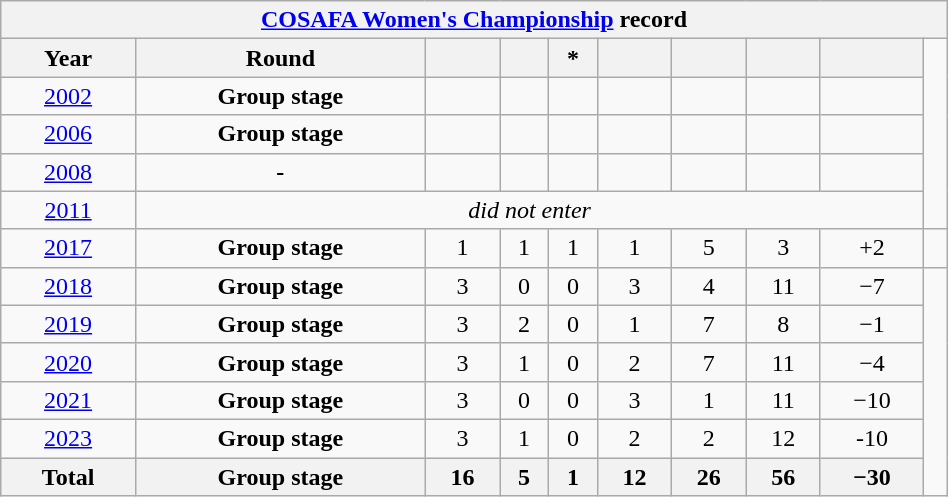<table class="wikitable" style="text-align: center; width:50%;">
<tr>
<th colspan=10><a href='#'>COSAFA Women's Championship</a> record</th>
</tr>
<tr>
<th>Year</th>
<th>Round</th>
<th></th>
<th></th>
<th>*</th>
<th></th>
<th></th>
<th></th>
<th></th>
</tr>
<tr>
<td> <a href='#'>2002</a></td>
<td><strong>Group stage</strong></td>
<td></td>
<td></td>
<td></td>
<td></td>
<td></td>
<td></td>
<td></td>
</tr>
<tr>
<td> <a href='#'>2006</a></td>
<td><strong>Group stage</strong></td>
<td></td>
<td></td>
<td></td>
<td></td>
<td></td>
<td></td>
<td></td>
</tr>
<tr>
<td> <a href='#'>2008</a></td>
<td><strong>-</strong></td>
<td></td>
<td></td>
<td></td>
<td></td>
<td></td>
<td></td>
<td></td>
</tr>
<tr>
<td> <a href='#'>2011</a></td>
<td colspan =8><em>did not enter</em></td>
</tr>
<tr>
<td> <a href='#'>2017</a></td>
<td><strong>Group stage</strong></td>
<td>1</td>
<td>1</td>
<td>1</td>
<td>1</td>
<td>5</td>
<td>3</td>
<td>+2</td>
<td></td>
</tr>
<tr>
<td> <a href='#'>2018</a></td>
<td><strong>Group stage</strong></td>
<td>3</td>
<td>0</td>
<td>0</td>
<td>3</td>
<td>4</td>
<td>11</td>
<td>−7</td>
</tr>
<tr>
<td> <a href='#'>2019</a></td>
<td><strong>Group stage</strong></td>
<td>3</td>
<td>2</td>
<td>0</td>
<td>1</td>
<td>7</td>
<td>8</td>
<td>−1</td>
</tr>
<tr>
<td> <a href='#'>2020</a></td>
<td><strong>Group stage</strong></td>
<td>3</td>
<td>1</td>
<td>0</td>
<td>2</td>
<td>7</td>
<td>11</td>
<td>−4</td>
</tr>
<tr>
<td> <a href='#'>2021</a></td>
<td><strong>Group stage</strong></td>
<td>3</td>
<td>0</td>
<td>0</td>
<td>3</td>
<td>1</td>
<td>11</td>
<td>−10</td>
</tr>
<tr>
<td> <a href='#'>2023</a></td>
<td><strong>Group stage</strong></td>
<td>3</td>
<td>1</td>
<td>0</td>
<td>2</td>
<td>2</td>
<td>12</td>
<td>-10</td>
</tr>
<tr>
<th>Total</th>
<th>Group stage</th>
<th>16</th>
<th>5</th>
<th>1</th>
<th>12</th>
<th>26</th>
<th>56</th>
<th>−30</th>
</tr>
</table>
